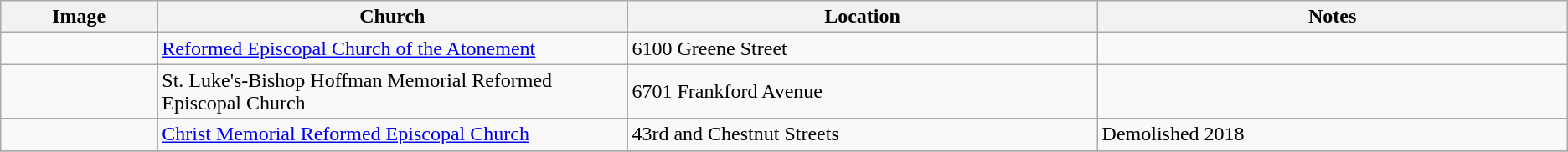<table class="wikitable">
<tr>
<th width="10%">Image</th>
<th width="30%">Church</th>
<th width="30%">Location</th>
<th width="30%">Notes</th>
</tr>
<tr>
<td></td>
<td><a href='#'>Reformed Episcopal Church of the Atonement</a></td>
<td>6100 Greene Street</td>
<td></td>
</tr>
<tr>
<td></td>
<td>St. Luke's-Bishop Hoffman Memorial Reformed Episcopal Church</td>
<td>6701 Frankford Avenue</td>
<td></td>
</tr>
<tr>
<td></td>
<td><a href='#'>Christ Memorial Reformed Episcopal Church</a></td>
<td>43rd and Chestnut Streets</td>
<td>Demolished 2018</td>
</tr>
<tr>
</tr>
</table>
